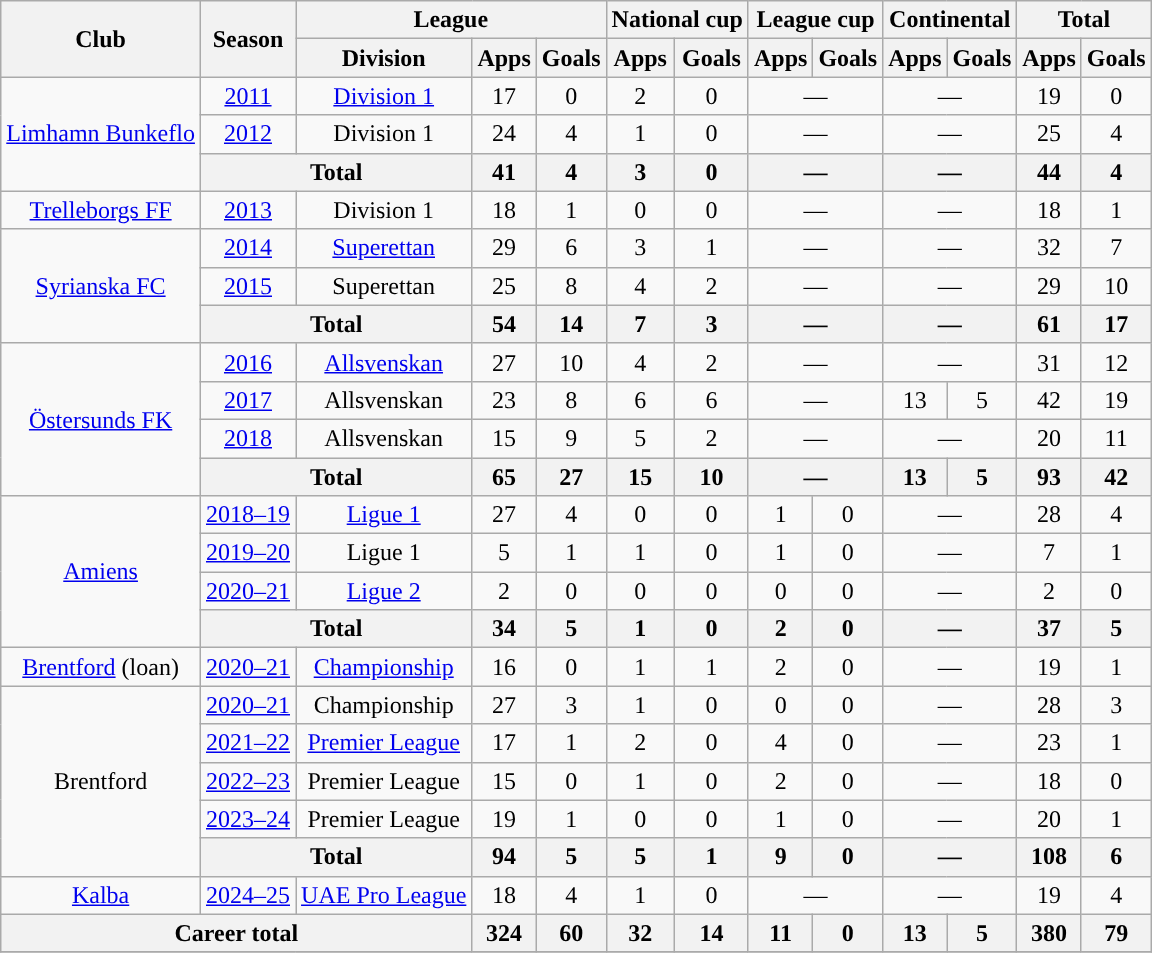<table class="wikitable" style="text-align:center">
<tr>
<th rowspan="2">Club</th>
<th rowspan="2">Season</th>
<th colspan="3">League</th>
<th colspan="2">National cup</th>
<th colspan="2">League cup</th>
<th colspan="2">Continental</th>
<th colspan="2">Total</th>
</tr>
<tr>
<th>Division</th>
<th>Apps</th>
<th>Goals</th>
<th>Apps</th>
<th>Goals</th>
<th>Apps</th>
<th>Goals</th>
<th>Apps</th>
<th>Goals</th>
<th>Apps</th>
<th>Goals</th>
</tr>
<tr>
<td rowspan="3"><a href='#'>Limhamn Bunkeflo</a></td>
<td><a href='#'>2011</a></td>
<td><a href='#'>Division 1</a></td>
<td>17</td>
<td>0</td>
<td>2</td>
<td>0</td>
<td colspan="2">—</td>
<td colspan="2">—</td>
<td>19</td>
<td>0</td>
</tr>
<tr>
<td><a href='#'>2012</a></td>
<td>Division 1</td>
<td>24</td>
<td>4</td>
<td>1</td>
<td>0</td>
<td colspan="2">—</td>
<td colspan="2">—</td>
<td>25</td>
<td>4</td>
</tr>
<tr>
<th colspan="2">Total</th>
<th>41</th>
<th>4</th>
<th>3</th>
<th>0</th>
<th colspan="2">—</th>
<th colspan="2">—</th>
<th>44</th>
<th>4</th>
</tr>
<tr>
<td><a href='#'>Trelleborgs FF</a></td>
<td><a href='#'>2013</a></td>
<td>Division 1</td>
<td>18</td>
<td>1</td>
<td>0</td>
<td>0</td>
<td colspan="2">—</td>
<td colspan="2">—</td>
<td>18</td>
<td>1</td>
</tr>
<tr>
<td rowspan="3"><a href='#'>Syrianska FC</a></td>
<td><a href='#'>2014</a></td>
<td><a href='#'>Superettan</a></td>
<td>29</td>
<td>6</td>
<td>3</td>
<td>1</td>
<td colspan="2">—</td>
<td colspan="2">—</td>
<td>32</td>
<td>7</td>
</tr>
<tr>
<td><a href='#'>2015</a></td>
<td>Superettan</td>
<td>25</td>
<td>8</td>
<td>4</td>
<td>2</td>
<td colspan="2">—</td>
<td colspan="2">—</td>
<td>29</td>
<td>10</td>
</tr>
<tr>
<th colspan="2">Total</th>
<th>54</th>
<th>14</th>
<th>7</th>
<th>3</th>
<th colspan="2">—</th>
<th colspan="2">—</th>
<th>61</th>
<th>17</th>
</tr>
<tr>
<td rowspan="4"><a href='#'>Östersunds FK</a></td>
<td><a href='#'>2016</a></td>
<td><a href='#'>Allsvenskan</a></td>
<td>27</td>
<td>10</td>
<td>4</td>
<td>2</td>
<td colspan="2">—</td>
<td colspan="2">—</td>
<td>31</td>
<td>12</td>
</tr>
<tr>
<td><a href='#'>2017</a></td>
<td>Allsvenskan</td>
<td>23</td>
<td>8</td>
<td>6</td>
<td>6</td>
<td colspan="2">—</td>
<td>13</td>
<td>5</td>
<td>42</td>
<td>19</td>
</tr>
<tr>
<td><a href='#'>2018</a></td>
<td>Allsvenskan</td>
<td>15</td>
<td>9</td>
<td>5</td>
<td>2</td>
<td colspan="2">—</td>
<td colspan="2">—</td>
<td>20</td>
<td>11</td>
</tr>
<tr>
<th colspan="2">Total</th>
<th>65</th>
<th>27</th>
<th>15</th>
<th>10</th>
<th colspan="2">—</th>
<th>13</th>
<th>5</th>
<th>93</th>
<th>42</th>
</tr>
<tr>
<td rowspan="4"><a href='#'>Amiens</a></td>
<td><a href='#'>2018–19</a></td>
<td><a href='#'>Ligue 1</a></td>
<td>27</td>
<td>4</td>
<td>0</td>
<td>0</td>
<td>1</td>
<td>0</td>
<td colspan="2">—</td>
<td>28</td>
<td>4</td>
</tr>
<tr>
<td><a href='#'>2019–20</a></td>
<td>Ligue 1</td>
<td>5</td>
<td>1</td>
<td>1</td>
<td>0</td>
<td>1</td>
<td>0</td>
<td colspan="2">—</td>
<td>7</td>
<td>1</td>
</tr>
<tr>
<td><a href='#'>2020–21</a></td>
<td><a href='#'>Ligue 2</a></td>
<td>2</td>
<td>0</td>
<td>0</td>
<td>0</td>
<td>0</td>
<td>0</td>
<td colspan="2">—</td>
<td>2</td>
<td>0</td>
</tr>
<tr>
<th colspan="2">Total</th>
<th>34</th>
<th>5</th>
<th>1</th>
<th>0</th>
<th>2</th>
<th>0</th>
<th colspan="2">—</th>
<th>37</th>
<th>5</th>
</tr>
<tr>
<td><a href='#'>Brentford</a> (loan)</td>
<td><a href='#'>2020–21</a></td>
<td><a href='#'>Championship</a></td>
<td>16</td>
<td>0</td>
<td>1</td>
<td>1</td>
<td>2</td>
<td>0</td>
<td colspan="2">—</td>
<td>19</td>
<td>1</td>
</tr>
<tr>
<td rowspan="5">Brentford</td>
<td><a href='#'>2020–21</a></td>
<td>Championship</td>
<td>27</td>
<td>3</td>
<td>1</td>
<td>0</td>
<td>0</td>
<td>0</td>
<td colspan="2">—</td>
<td>28</td>
<td>3</td>
</tr>
<tr>
<td><a href='#'>2021–22</a></td>
<td><a href='#'>Premier League</a></td>
<td>17</td>
<td>1</td>
<td>2</td>
<td>0</td>
<td>4</td>
<td>0</td>
<td colspan="2">—</td>
<td>23</td>
<td>1</td>
</tr>
<tr>
<td><a href='#'>2022–23</a></td>
<td>Premier League</td>
<td>15</td>
<td>0</td>
<td>1</td>
<td>0</td>
<td>2</td>
<td>0</td>
<td colspan="2">—</td>
<td>18</td>
<td>0</td>
</tr>
<tr>
<td><a href='#'>2023–24</a></td>
<td>Premier League</td>
<td>19</td>
<td>1</td>
<td>0</td>
<td>0</td>
<td>1</td>
<td>0</td>
<td colspan="2">—</td>
<td>20</td>
<td>1</td>
</tr>
<tr>
<th colspan="2">Total</th>
<th>94</th>
<th>5</th>
<th>5</th>
<th>1</th>
<th>9</th>
<th>0</th>
<th colspan="2">—</th>
<th>108</th>
<th>6</th>
</tr>
<tr>
<td><a href='#'>Kalba</a></td>
<td><a href='#'>2024–25</a></td>
<td><a href='#'>UAE Pro League</a></td>
<td>18</td>
<td>4</td>
<td>1</td>
<td>0</td>
<td colspan="2">—</td>
<td colspan="2">—</td>
<td>19</td>
<td>4</td>
</tr>
<tr>
<th colspan="3">Career total</th>
<th>324</th>
<th>60</th>
<th>32</th>
<th>14</th>
<th>11</th>
<th>0</th>
<th>13</th>
<th>5</th>
<th>380</th>
<th>79</th>
</tr>
<tr>
</tr>
</table>
